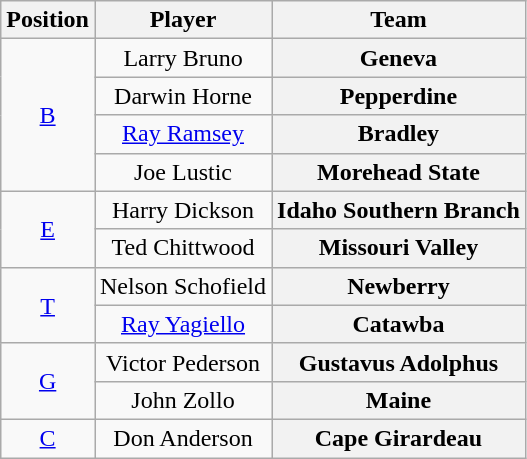<table class="wikitable">
<tr>
<th>Position</th>
<th>Player</th>
<th>Team</th>
</tr>
<tr style="text-align:center;">
<td rowspan="4"><a href='#'>B</a></td>
<td>Larry Bruno</td>
<th Style = >Geneva</th>
</tr>
<tr style="text-align:center;">
<td>Darwin Horne</td>
<th Style = >Pepperdine</th>
</tr>
<tr style="text-align:center;">
<td><a href='#'>Ray Ramsey</a></td>
<th Style = >Bradley</th>
</tr>
<tr style="text-align:center;">
<td>Joe Lustic</td>
<th Style = >Morehead State</th>
</tr>
<tr style="text-align:center;">
<td rowspan="2"><a href='#'>E</a></td>
<td>Harry Dickson</td>
<th Style = >Idaho Southern Branch</th>
</tr>
<tr style="text-align:center;">
<td>Ted Chittwood</td>
<th Style = >Missouri Valley</th>
</tr>
<tr style="text-align:center;">
<td rowspan="2"><a href='#'>T</a></td>
<td>Nelson Schofield</td>
<th Style = >Newberry</th>
</tr>
<tr style="text-align:center;">
<td><a href='#'>Ray Yagiello</a></td>
<th Style = >Catawba</th>
</tr>
<tr style="text-align:center;">
<td rowspan="2"><a href='#'>G</a></td>
<td>Victor Pederson</td>
<th Style = >Gustavus Adolphus</th>
</tr>
<tr style="text-align:center;">
<td>John Zollo</td>
<th Style = >Maine</th>
</tr>
<tr style="text-align:center;">
<td><a href='#'>C</a></td>
<td>Don Anderson</td>
<th Style = >Cape Girardeau</th>
</tr>
</table>
